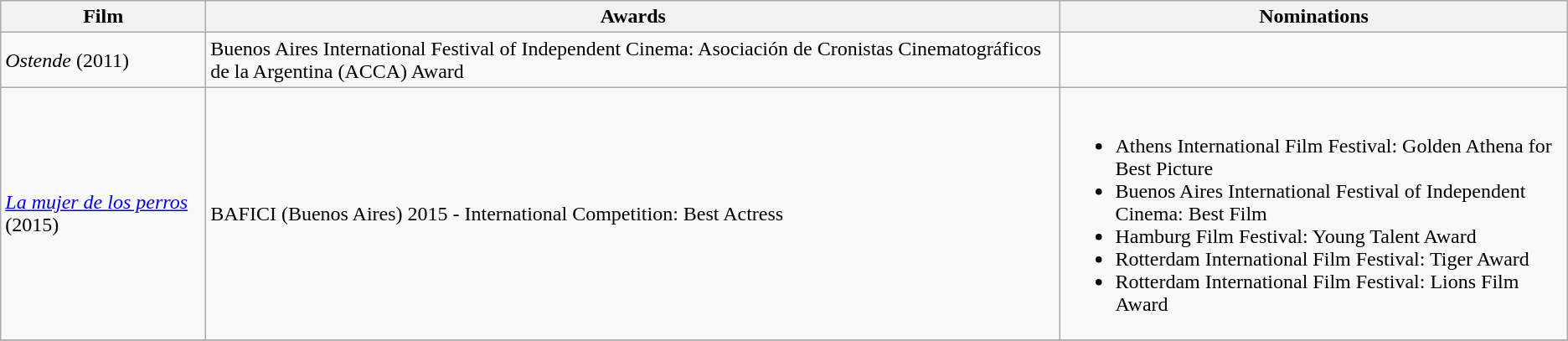<table class="wikitable">
<tr>
<th>Film</th>
<th>Awards</th>
<th>Nominations</th>
</tr>
<tr>
<td><em>Ostende</em> (2011)</td>
<td>Buenos Aires International Festival of Independent Cinema: Asociación de Cronistas Cinematográficos de la Argentina (ACCA) Award</td>
<td></td>
</tr>
<tr>
<td><a href='#'><em>La mujer de los perros</em></a> (2015)</td>
<td>BAFICI (Buenos Aires) 2015 - International Competition: Best Actress</td>
<td><br><ul><li>Athens International Film Festival: Golden Athena for Best Picture</li><li>Buenos Aires International Festival of Independent Cinema: Best Film</li><li>Hamburg Film Festival: Young Talent Award</li><li>Rotterdam International Film Festival: Tiger Award</li><li>Rotterdam International Film Festival: Lions Film Award</li></ul></td>
</tr>
<tr>
</tr>
</table>
